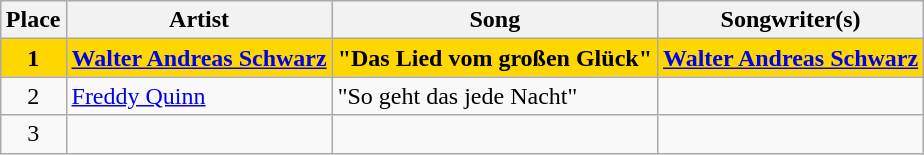<table class="sortable wikitable" style="margin: 1em auto 1em auto; text-align:center">
<tr>
<th>Place</th>
<th>Artist</th>
<th>Song</th>
<th>Songwriter(s)</th>
</tr>
<tr style="font-weight:bold; background:gold;">
<td>1</td>
<td align="left"><a href='#'>Walter Andreas Schwarz</a></td>
<td align="left">"Das Lied vom großen Glück"</td>
<td align="left"><a href='#'>Walter Andreas Schwarz</a></td>
</tr>
<tr>
<td>2</td>
<td align="left"><a href='#'>Freddy Quinn</a></td>
<td align="left">"So geht das jede Nacht"</td>
<td align="left"></td>
</tr>
<tr>
<td>3</td>
<td align="left"></td>
<td></td>
<td></td>
</tr>
</table>
